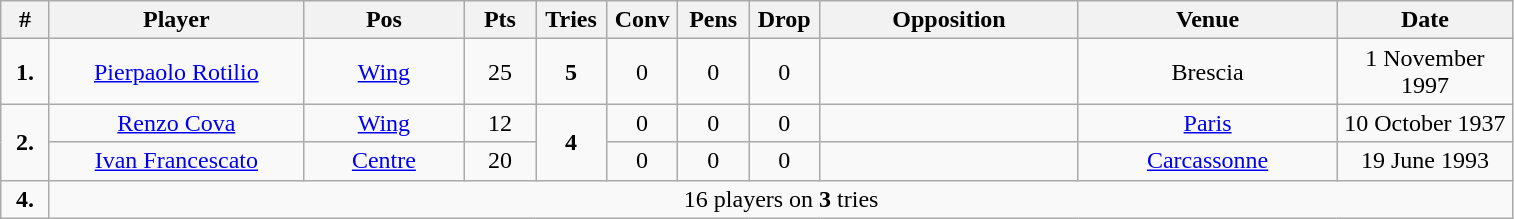<table class="wikitable" style="text-align:center;">
<tr>
<th style="width:25px;">#</th>
<th style="width:162px;">Player</th>
<th style="width:100px;">Pos</th>
<th style="width:40px;">Pts</th>
<th style="width:40px;">Tries</th>
<th style="width:40px;">Conv</th>
<th style="width:40px;">Pens</th>
<th style="width:40px;">Drop</th>
<th style="width:165px;">Opposition</th>
<th style="width:165px;">Venue</th>
<th style="width:110px;">Date</th>
</tr>
<tr>
<td><strong>1.</strong></td>
<td><a href='#'>Pierpaolo Rotilio</a></td>
<td><a href='#'>Wing</a></td>
<td>25</td>
<td><strong>5</strong></td>
<td>0</td>
<td>0</td>
<td>0</td>
<td></td>
<td> Brescia</td>
<td>1 November 1997</td>
</tr>
<tr>
<td rowspan=2><strong>2.</strong></td>
<td><a href='#'>Renzo Cova</a></td>
<td><a href='#'>Wing</a></td>
<td>12</td>
<td rowspan=2><strong>4</strong></td>
<td>0</td>
<td>0</td>
<td>0</td>
<td></td>
<td> <a href='#'>Paris</a></td>
<td>10 October 1937</td>
</tr>
<tr>
<td><a href='#'>Ivan Francescato</a></td>
<td><a href='#'>Centre</a></td>
<td>20</td>
<td>0</td>
<td>0</td>
<td>0</td>
<td></td>
<td> <a href='#'>Carcassonne</a></td>
<td>19 June 1993</td>
</tr>
<tr>
<td rowspan=16><strong>4.</strong></td>
<td colspan=10>16 players on <strong>3</strong> tries</td>
</tr>
</table>
